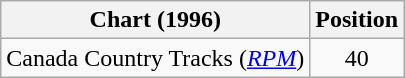<table class="wikitable sortable">
<tr>
<th scope="col">Chart (1996)</th>
<th scope="col">Position</th>
</tr>
<tr>
<td>Canada Country Tracks (<em><a href='#'>RPM</a></em>)</td>
<td align="center">40</td>
</tr>
</table>
